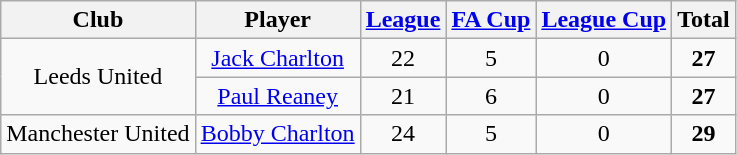<table class="wikitable" style="text-align:center">
<tr>
<th>Club</th>
<th>Player</th>
<th><a href='#'>League</a></th>
<th><a href='#'>FA Cup</a></th>
<th><a href='#'>League Cup</a></th>
<th>Total</th>
</tr>
<tr>
<td rowspan=2>Leeds United</td>
<td><a href='#'>Jack Charlton</a></td>
<td>22</td>
<td>5</td>
<td>0</td>
<td><strong>27</strong></td>
</tr>
<tr>
<td><a href='#'>Paul Reaney</a></td>
<td>21</td>
<td>6</td>
<td>0</td>
<td><strong>27</strong></td>
</tr>
<tr>
<td>Manchester United</td>
<td><a href='#'>Bobby Charlton</a></td>
<td>24</td>
<td>5</td>
<td>0</td>
<td><strong>29</strong></td>
</tr>
</table>
